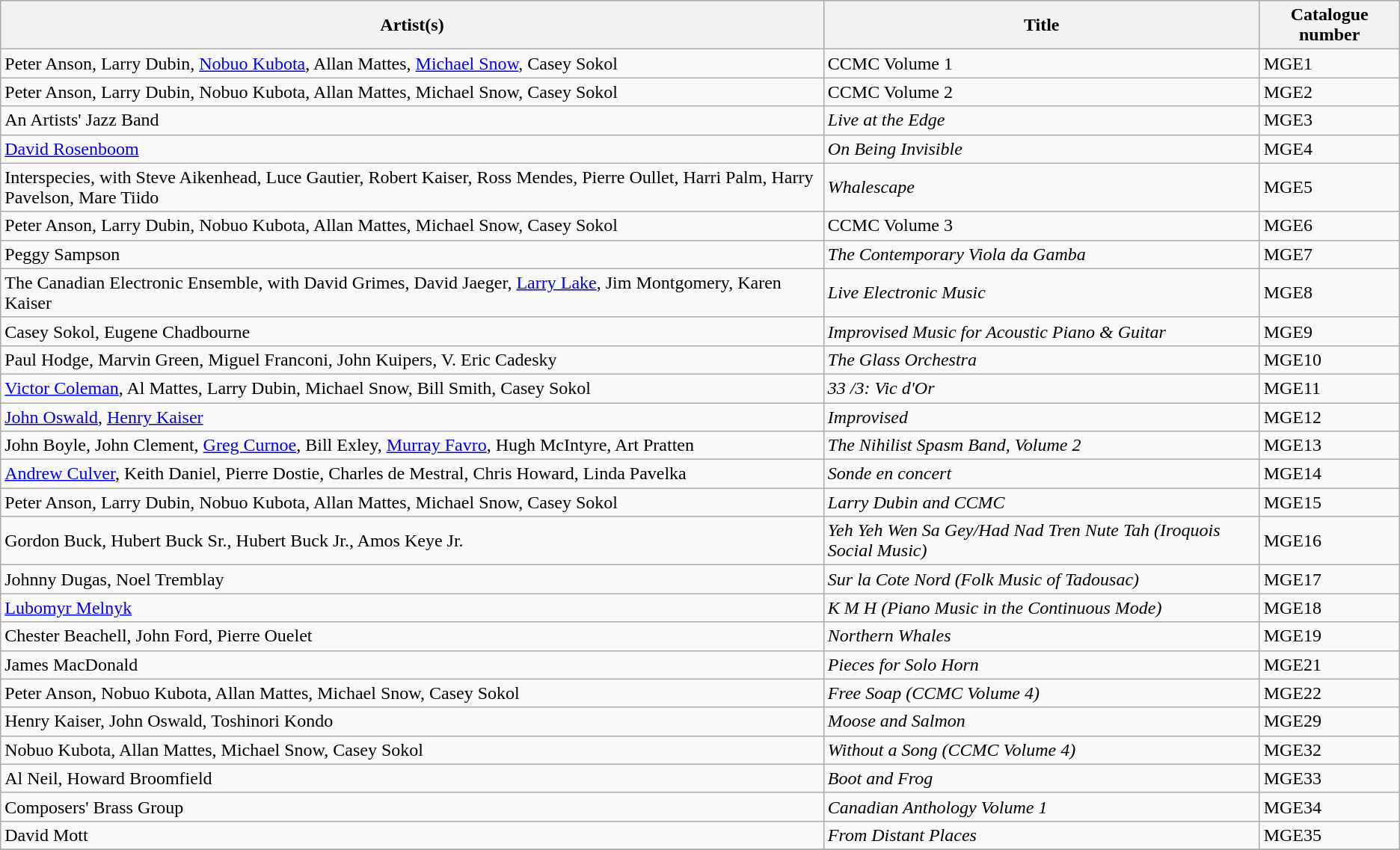<table class="wikitable sortable">
<tr>
<th>Artist(s)</th>
<th>Title</th>
<th>Catalogue number</th>
</tr>
<tr>
<td>Peter Anson, Larry Dubin, <a href='#'>Nobuo Kubota</a>, Allan Mattes, <a href='#'>Michael Snow</a>, Casey Sokol</td>
<td>CCMC Volume 1</td>
<td>MGE1</td>
</tr>
<tr>
<td>Peter Anson, Larry Dubin, Nobuo Kubota, Allan Mattes, Michael Snow, Casey Sokol</td>
<td>CCMC Volume 2</td>
<td>MGE2</td>
</tr>
<tr>
<td>An Artists' Jazz Band</td>
<td><em>Live at the Edge</em></td>
<td>MGE3</td>
</tr>
<tr>
<td><a href='#'>David Rosenboom</a></td>
<td><em>On Being Invisible</em></td>
<td>MGE4</td>
</tr>
<tr>
<td>Interspecies, with Steve Aikenhead, Luce Gautier, Robert Kaiser, Ross Mendes, Pierre Oullet, Harri Palm, Harry Pavelson, Mare Tiido</td>
<td><em>Whalescape</em></td>
<td>MGE5</td>
</tr>
<tr>
<td>Peter Anson, Larry Dubin, Nobuo Kubota, Allan Mattes, Michael Snow, Casey Sokol</td>
<td>CCMC Volume 3</td>
<td>MGE6</td>
</tr>
<tr>
<td>Peggy Sampson</td>
<td><em>The Contemporary Viola da Gamba</em></td>
<td>MGE7</td>
</tr>
<tr>
<td>The Canadian Electronic Ensemble, with David Grimes, David Jaeger, <a href='#'>Larry Lake</a>, Jim Montgomery, Karen Kaiser</td>
<td><em>Live Electronic Music</em></td>
<td>MGE8</td>
</tr>
<tr>
<td>Casey Sokol, Eugene Chadbourne</td>
<td><em>Improvised Music for Acoustic Piano & Guitar</em></td>
<td>MGE9</td>
</tr>
<tr>
<td>Paul Hodge, Marvin Green, Miguel Franconi, John Kuipers, V. Eric Cadesky</td>
<td><em>The Glass Orchestra</em></td>
<td>MGE10</td>
</tr>
<tr>
<td><a href='#'>Victor Coleman</a>, Al Mattes, Larry Dubin, Michael Snow, Bill Smith, Casey Sokol</td>
<td><em>33 /3: Vic d'Or</em></td>
<td>MGE11</td>
</tr>
<tr>
<td><a href='#'>John Oswald</a>, <a href='#'>Henry Kaiser</a></td>
<td><em>Improvised</em></td>
<td>MGE12</td>
</tr>
<tr>
<td>John Boyle, John Clement, <a href='#'>Greg Curnoe</a>, Bill Exley, <a href='#'>Murray Favro</a>, Hugh McIntyre, Art Pratten</td>
<td><em>The Nihilist Spasm Band, Volume 2</em></td>
<td>MGE13</td>
</tr>
<tr>
<td><a href='#'>Andrew Culver</a>, Keith Daniel, Pierre Dostie, Charles de Mestral, Chris Howard, Linda Pavelka</td>
<td><em>Sonde en concert</em></td>
<td>MGE14</td>
</tr>
<tr>
<td>Peter Anson, Larry Dubin, Nobuo Kubota, Allan Mattes, Michael Snow, Casey Sokol</td>
<td><em>Larry Dubin and CCMC</em></td>
<td>MGE15</td>
</tr>
<tr>
<td>Gordon Buck, Hubert Buck Sr., Hubert Buck Jr., Amos Keye Jr.</td>
<td><em>Yeh Yeh Wen Sa Gey/Had Nad Tren Nute Tah (Iroquois Social Music)</em></td>
<td>MGE16</td>
</tr>
<tr>
<td>Johnny Dugas, Noel Tremblay</td>
<td><em>Sur la Cote Nord (Folk Music of Tadousac)</em></td>
<td>MGE17</td>
</tr>
<tr>
<td><a href='#'>Lubomyr Melnyk</a></td>
<td><em>K M H (Piano Music in the Continuous Mode)</em></td>
<td>MGE18</td>
</tr>
<tr>
<td>Chester Beachell, John Ford, Pierre Ouelet</td>
<td><em>Northern Whales</em></td>
<td>MGE19</td>
</tr>
<tr>
<td>James MacDonald</td>
<td><em>Pieces for Solo Horn</em></td>
<td>MGE21</td>
</tr>
<tr>
<td>Peter Anson, Nobuo Kubota, Allan Mattes, Michael Snow, Casey Sokol</td>
<td><em>Free Soap (CCMC Volume 4)</em></td>
<td>MGE22</td>
</tr>
<tr>
<td>Henry Kaiser, John Oswald, Toshinori Kondo</td>
<td><em>Moose and Salmon</em></td>
<td>MGE29</td>
</tr>
<tr>
<td>Nobuo Kubota, Allan Mattes, Michael Snow, Casey Sokol</td>
<td><em>Without a Song (CCMC Volume 4)</em></td>
<td>MGE32</td>
</tr>
<tr>
<td>Al Neil, Howard Broomfield</td>
<td><em>Boot and Frog</em></td>
<td>MGE33</td>
</tr>
<tr>
<td>Composers' Brass Group</td>
<td><em>Canadian Anthology Volume 1</em></td>
<td>MGE34</td>
</tr>
<tr>
<td>David Mott</td>
<td><em>From Distant Places</em></td>
<td>MGE35</td>
</tr>
<tr>
</tr>
</table>
